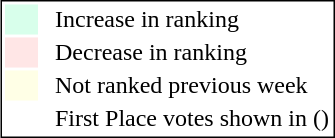<table style="border:1px solid black; float:right;">
<tr>
<td style="background:#D8FFEB; width:20px;"></td>
<td> </td>
<td>Increase in ranking</td>
</tr>
<tr>
<td style="background:#FFE6E6; width:20px;"></td>
<td> </td>
<td>Decrease in ranking</td>
</tr>
<tr>
<td style="background:#FFFFE6; width:20px;"></td>
<td> </td>
<td>Not ranked previous week</td>
</tr>
<tr>
<td> </td>
<td> </td>
<td>First Place votes shown in ()</td>
</tr>
</table>
